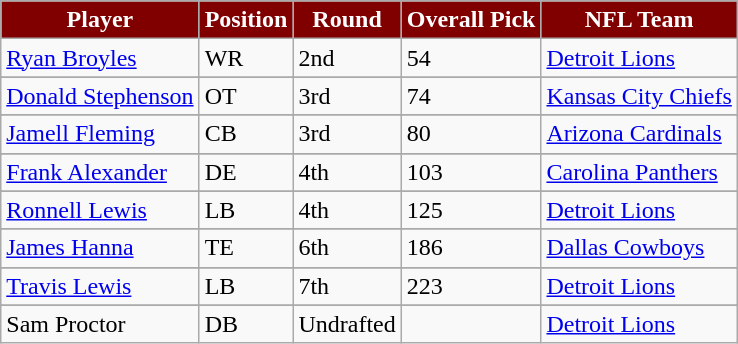<table class="wikitable" border="1">
<tr>
<th style="background: maroon; color: white">Player</th>
<th style="background: maroon; color: white">Position</th>
<th style="background: maroon; color: white">Round</th>
<th style="background: maroon; color: white">Overall Pick</th>
<th style="background: maroon; color: white">NFL Team</th>
</tr>
<tr>
<td><a href='#'>Ryan Broyles</a></td>
<td>WR</td>
<td>2nd</td>
<td>54</td>
<td><a href='#'>Detroit Lions</a></td>
</tr>
<tr>
</tr>
<tr>
<td><a href='#'>Donald Stephenson</a></td>
<td>OT</td>
<td>3rd</td>
<td>74</td>
<td><a href='#'>Kansas City Chiefs</a></td>
</tr>
<tr>
</tr>
<tr>
<td><a href='#'>Jamell Fleming</a></td>
<td>CB</td>
<td>3rd</td>
<td>80</td>
<td><a href='#'>Arizona Cardinals</a></td>
</tr>
<tr>
</tr>
<tr>
<td><a href='#'>Frank Alexander</a></td>
<td>DE</td>
<td>4th</td>
<td>103</td>
<td><a href='#'>Carolina Panthers</a></td>
</tr>
<tr>
</tr>
<tr>
<td><a href='#'>Ronnell Lewis</a></td>
<td>LB</td>
<td>4th</td>
<td>125</td>
<td><a href='#'>Detroit Lions</a></td>
</tr>
<tr>
</tr>
<tr>
<td><a href='#'>James Hanna</a></td>
<td>TE</td>
<td>6th</td>
<td>186</td>
<td><a href='#'>Dallas Cowboys</a></td>
</tr>
<tr>
</tr>
<tr>
<td><a href='#'>Travis Lewis</a></td>
<td>LB</td>
<td>7th</td>
<td>223</td>
<td><a href='#'>Detroit Lions</a></td>
</tr>
<tr>
</tr>
<tr>
<td>Sam Proctor</td>
<td>DB</td>
<td>Undrafted</td>
<td></td>
<td><a href='#'>Detroit Lions</a></td>
</tr>
</table>
